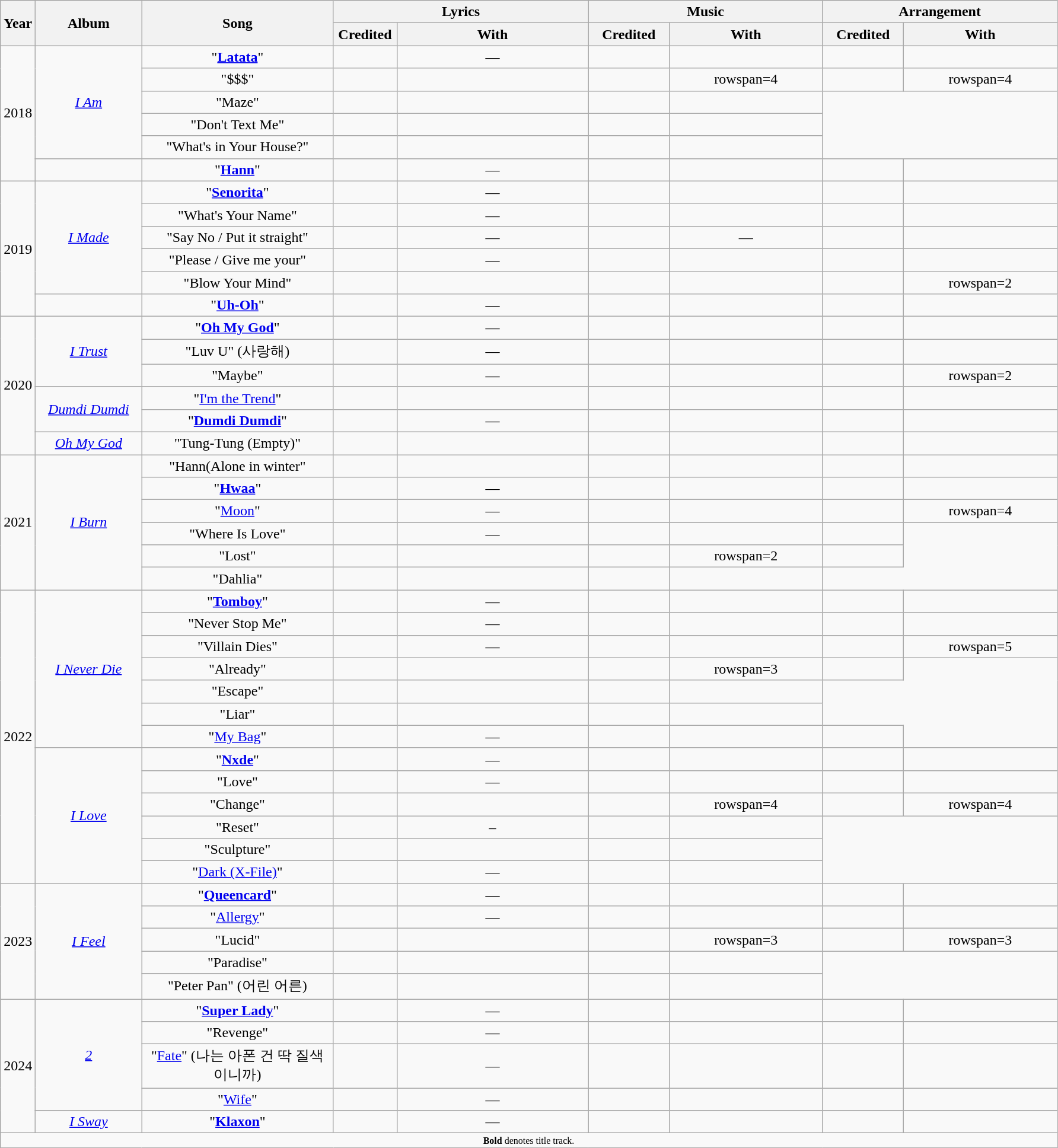<table class="wikitable" style="text-align:center;">
<tr>
<th rowspan="2" style="width:2em;">Year</th>
<th rowspan="2" style="width:7em;">Album</th>
<th rowspan="2" style="width:13em;">Song</th>
<th colspan="2" style="width:16em;">Lyrics</th>
<th colspan="2" style="width:16em;">Music</th>
<th colspan="2" style="width:16em;">Arrangement</th>
</tr>
<tr>
<th style="width:4em;">Credited</th>
<th style="width:13em;">With</th>
<th style="width:4em;">Credited</th>
<th style="width:8em;">With</th>
<th style="width:4em;">Credited</th>
<th style="width:8em;">With</th>
</tr>
<tr>
<td rowspan=6>2018</td>
<td rowspan=5><em><a href='#'>I Am</a></em></td>
<td>"<strong><a href='#'>Latata</a></strong>"</td>
<td></td>
<td>—</td>
<td></td>
<td></td>
<td></td>
<td></td>
</tr>
<tr>
<td>"$$$"</td>
<td></td>
<td></td>
<td></td>
<td>rowspan=4 </td>
<td></td>
<td>rowspan=4 </td>
</tr>
<tr>
<td>"Maze"</td>
<td></td>
<td></td>
<td></td>
<td></td>
</tr>
<tr>
<td>"Don't Text Me"</td>
<td></td>
<td></td>
<td></td>
<td></td>
</tr>
<tr>
<td>"What's in Your House?"</td>
<td></td>
<td></td>
<td></td>
<td></td>
</tr>
<tr>
<td></td>
<td>"<strong><a href='#'>Hann</a></strong>" </td>
<td></td>
<td>—</td>
<td></td>
<td></td>
<td></td>
<td></td>
</tr>
<tr>
<td rowspan=6>2019</td>
<td rowspan=5><em><a href='#'>I Made</a></em></td>
<td>"<strong><a href='#'>Senorita</a></strong>"</td>
<td></td>
<td>—</td>
<td></td>
<td></td>
<td></td>
<td></td>
</tr>
<tr>
<td>"What's Your Name"</td>
<td></td>
<td>—</td>
<td></td>
<td></td>
<td></td>
<td></td>
</tr>
<tr>
<td>"Say No / Put it straight"</td>
<td></td>
<td>—</td>
<td></td>
<td>—</td>
<td></td>
<td></td>
</tr>
<tr>
<td>"Please / Give me your"</td>
<td></td>
<td>—</td>
<td></td>
<td></td>
<td></td>
<td></td>
</tr>
<tr>
<td>"Blow Your Mind"</td>
<td></td>
<td></td>
<td></td>
<td></td>
<td></td>
<td>rowspan=2 </td>
</tr>
<tr>
<td></td>
<td>"<strong><a href='#'>Uh-Oh</a></strong>"</td>
<td></td>
<td>—</td>
<td></td>
<td></td>
<td></td>
</tr>
<tr>
<td rowspan=6>2020</td>
<td rowspan=3><em><a href='#'>I Trust</a></em></td>
<td>"<strong><a href='#'>Oh My God</a></strong>"</td>
<td></td>
<td>—</td>
<td></td>
<td></td>
<td></td>
<td></td>
</tr>
<tr>
<td>"Luv U" (사랑해)</td>
<td></td>
<td>—</td>
<td></td>
<td></td>
<td></td>
<td></td>
</tr>
<tr>
<td>"Maybe"</td>
<td></td>
<td>—</td>
<td></td>
<td></td>
<td></td>
<td>rowspan=2 </td>
</tr>
<tr>
<td rowspan=2><em><a href='#'>Dumdi Dumdi</a></em></td>
<td>"<a href='#'>I'm the Trend</a>"</td>
<td></td>
<td></td>
<td></td>
<td></td>
<td></td>
</tr>
<tr>
<td>"<strong><a href='#'>Dumdi Dumdi</a></strong>"</td>
<td></td>
<td>—</td>
<td></td>
<td></td>
<td></td>
<td></td>
</tr>
<tr>
<td><em><a href='#'>Oh My God</a></em></td>
<td>"Tung-Tung (Empty)"</td>
<td></td>
<td></td>
<td></td>
<td></td>
<td></td>
<td></td>
</tr>
<tr>
<td rowspan="6">2021</td>
<td rowspan="6"><em><a href='#'>I Burn</a></em></td>
<td>"Hann(Alone in winter" </td>
<td></td>
<td></td>
<td></td>
<td></td>
<td></td>
<td></td>
</tr>
<tr>
<td>"<strong><a href='#'>Hwaa</a></strong>" </td>
<td></td>
<td>—</td>
<td></td>
<td></td>
<td></td>
<td></td>
</tr>
<tr>
<td>"<a href='#'>Moon</a>"</td>
<td></td>
<td>—</td>
<td></td>
<td></td>
<td></td>
<td>rowspan=4 </td>
</tr>
<tr>
<td>"Where Is Love"</td>
<td></td>
<td>—</td>
<td></td>
<td></td>
<td></td>
</tr>
<tr>
<td>"Lost"</td>
<td></td>
<td></td>
<td></td>
<td>rowspan=2 </td>
<td></td>
</tr>
<tr>
<td>"Dahlia"</td>
<td></td>
<td></td>
<td></td>
<td></td>
</tr>
<tr>
<td rowspan="13">2022</td>
<td rowspan="7"><em><a href='#'>I Never Die</a></em></td>
<td>"<strong><a href='#'>Tomboy</a></strong>"</td>
<td></td>
<td>—</td>
<td></td>
<td></td>
<td></td>
<td></td>
</tr>
<tr>
<td>"Never Stop Me" </td>
<td></td>
<td>—</td>
<td></td>
<td></td>
<td></td>
<td></td>
</tr>
<tr>
<td>"Villain Dies"</td>
<td></td>
<td>—</td>
<td></td>
<td></td>
<td></td>
<td>rowspan=5 </td>
</tr>
<tr>
<td>"Already"</td>
<td></td>
<td></td>
<td></td>
<td>rowspan=3 </td>
<td></td>
</tr>
<tr>
<td>"Escape"</td>
<td></td>
<td></td>
<td></td>
<td></td>
</tr>
<tr>
<td>"Liar"</td>
<td></td>
<td></td>
<td></td>
<td></td>
</tr>
<tr>
<td>"<a href='#'>My Bag</a>"</td>
<td></td>
<td>—</td>
<td></td>
<td></td>
<td></td>
</tr>
<tr>
<td rowspan="6"><em><a href='#'>I Love</a></em></td>
<td>"<strong><a href='#'>Nxde</a></strong>"</td>
<td></td>
<td>—</td>
<td></td>
<td></td>
<td></td>
<td></td>
</tr>
<tr>
<td>"Love"</td>
<td></td>
<td>—</td>
<td></td>
<td></td>
<td></td>
<td></td>
</tr>
<tr>
<td>"Change"</td>
<td></td>
<td></td>
<td></td>
<td>rowspan=4 </td>
<td></td>
<td>rowspan=4 </td>
</tr>
<tr>
<td>"Reset"</td>
<td></td>
<td>–</td>
<td></td>
<td></td>
</tr>
<tr>
<td>"Sculpture"</td>
<td></td>
<td></td>
<td></td>
<td></td>
</tr>
<tr>
<td>"<a href='#'>Dark (X-File)</a>"</td>
<td></td>
<td>—</td>
<td></td>
<td></td>
</tr>
<tr>
<td rowspan="5">2023</td>
<td rowspan="5"><em><a href='#'>I Feel</a></em></td>
<td>"<strong><a href='#'>Queencard</a></strong>"</td>
<td></td>
<td>—</td>
<td></td>
<td></td>
<td></td>
<td></td>
</tr>
<tr>
<td>"<a href='#'>Allergy</a>"</td>
<td></td>
<td>—</td>
<td></td>
<td></td>
<td></td>
<td></td>
</tr>
<tr>
<td>"Lucid"</td>
<td></td>
<td></td>
<td></td>
<td>rowspan=3 </td>
<td></td>
<td>rowspan=3 </td>
</tr>
<tr>
<td>"Paradise"</td>
<td></td>
<td></td>
<td></td>
<td></td>
</tr>
<tr>
<td>"Peter Pan" (어린 어른)</td>
<td></td>
<td></td>
<td></td>
<td></td>
</tr>
<tr>
<td rowspan="5">2024</td>
<td rowspan="4"><em><a href='#'>2</a></em></td>
<td>"<strong><a href='#'>Super Lady</a></strong>"</td>
<td></td>
<td>—</td>
<td></td>
<td></td>
<td></td>
<td></td>
</tr>
<tr>
<td>"Revenge"</td>
<td></td>
<td>—</td>
<td></td>
<td></td>
<td></td>
<td></td>
</tr>
<tr>
<td>"<a href='#'>Fate</a>" (나는 아폰 건 딱 질색이니까)</td>
<td></td>
<td>—</td>
<td></td>
<td></td>
<td></td>
<td></td>
</tr>
<tr>
<td>"<a href='#'>Wife</a>"</td>
<td></td>
<td>—</td>
<td></td>
<td></td>
<td></td>
<td></td>
</tr>
<tr>
<td><em><a href='#'>I Sway</a></em></td>
<td>"<strong><a href='#'>Klaxon</a></strong>"</td>
<td></td>
<td>—</td>
<td></td>
<td></td>
<td></td>
<td></td>
</tr>
<tr>
<td colspan="10" style="text-align:center; font-size:8pt;"><strong>Bold</strong> denotes title track.</td>
</tr>
</table>
